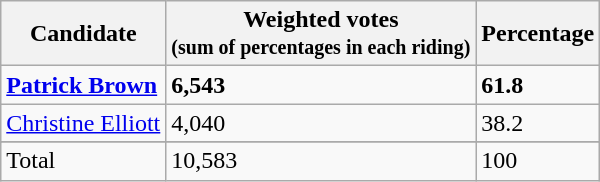<table class="wikitable">
<tr>
<th>Candidate</th>
<th>Weighted votes<br><small>(sum of percentages in each riding)</small></th>
<th>Percentage</th>
</tr>
<tr>
<td><strong><a href='#'>Patrick Brown</a></strong></td>
<td><strong>6,543</strong></td>
<td><strong>61.8</strong></td>
</tr>
<tr>
<td><a href='#'>Christine Elliott</a></td>
<td>4,040</td>
<td>38.2</td>
</tr>
<tr>
</tr>
<tr>
<td>Total</td>
<td>10,583</td>
<td>100</td>
</tr>
</table>
